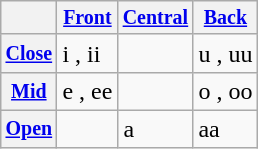<table class="wikitable">
<tr>
<th></th>
<th style="font-size: smaller;"><a href='#'>Front</a></th>
<th style="font-size: smaller;"><a href='#'>Central</a></th>
<th style="font-size: smaller;"><a href='#'>Back</a></th>
</tr>
<tr>
<th style="font-size: smaller;"><a href='#'>Close</a></th>
<td>i , ii </td>
<td></td>
<td>u , uu </td>
</tr>
<tr>
<th style="font-size: smaller;"><a href='#'>Mid</a></th>
<td>e , ee </td>
<td></td>
<td>o , oo </td>
</tr>
<tr>
<th style="font-size: smaller;"><a href='#'>Open</a></th>
<td></td>
<td>a </td>
<td>aa </td>
</tr>
</table>
